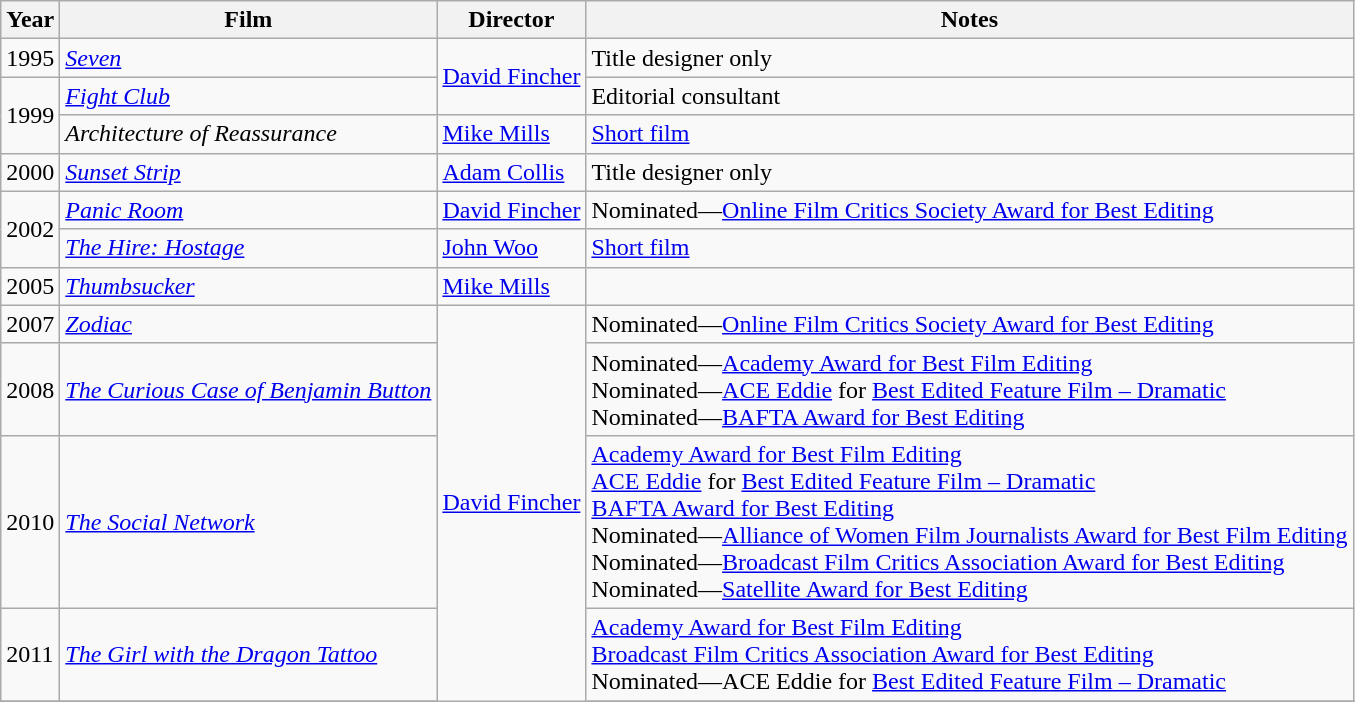<table class="wikitable">
<tr>
<th>Year</th>
<th>Film</th>
<th>Director</th>
<th>Notes</th>
</tr>
<tr>
<td>1995</td>
<td><em><a href='#'>Seven</a></em></td>
<td rowspan=2><a href='#'>David Fincher</a></td>
<td>Title designer only</td>
</tr>
<tr>
<td rowspan=2>1999</td>
<td><em><a href='#'>Fight Club</a></em></td>
<td>Editorial consultant</td>
</tr>
<tr>
<td><em>Architecture of Reassurance</em></td>
<td><a href='#'>Mike Mills</a></td>
<td><a href='#'>Short film</a></td>
</tr>
<tr>
<td>2000</td>
<td><em><a href='#'>Sunset Strip</a></em></td>
<td><a href='#'>Adam Collis</a></td>
<td>Title designer only</td>
</tr>
<tr>
<td rowspan=2>2002</td>
<td><em><a href='#'>Panic Room</a></em></td>
<td><a href='#'>David Fincher</a></td>
<td>Nominated—<a href='#'>Online Film Critics Society Award for Best Editing</a></td>
</tr>
<tr>
<td><em><a href='#'>The Hire: Hostage</a></em></td>
<td><a href='#'>John Woo</a></td>
<td><a href='#'>Short film</a></td>
</tr>
<tr>
<td>2005</td>
<td><em><a href='#'>Thumbsucker</a></em></td>
<td><a href='#'>Mike Mills</a></td>
<td></td>
</tr>
<tr>
<td>2007</td>
<td><em><a href='#'>Zodiac</a></em></td>
<td rowspan=5><a href='#'>David Fincher</a></td>
<td>Nominated—<a href='#'>Online Film Critics Society Award for Best Editing</a></td>
</tr>
<tr>
<td>2008</td>
<td><em><a href='#'>The Curious Case of Benjamin Button</a></em></td>
<td>Nominated—<a href='#'>Academy Award for Best Film Editing</a><br>Nominated—<a href='#'>ACE Eddie</a> for <a href='#'>Best Edited Feature Film – Dramatic</a><br>Nominated—<a href='#'>BAFTA Award for Best Editing</a></td>
</tr>
<tr>
<td>2010</td>
<td><em><a href='#'>The Social Network</a></em></td>
<td><a href='#'>Academy Award for Best Film Editing</a><br><a href='#'>ACE Eddie</a> for <a href='#'>Best Edited Feature Film – Dramatic</a><br><a href='#'>BAFTA Award for Best Editing</a><br>Nominated—<a href='#'>Alliance of Women Film Journalists Award for Best Film Editing</a><br>Nominated—<a href='#'>Broadcast Film Critics Association Award for Best Editing</a><br>Nominated—<a href='#'>Satellite Award for Best Editing</a></td>
</tr>
<tr>
<td>2011</td>
<td><em><a href='#'>The Girl with the Dragon Tattoo</a></em></td>
<td><a href='#'>Academy Award for Best Film Editing</a><br><a href='#'>Broadcast Film Critics Association Award for Best Editing</a><br>Nominated—ACE Eddie for <a href='#'>Best Edited Feature Film – Dramatic</a></td>
</tr>
<tr>
</tr>
</table>
